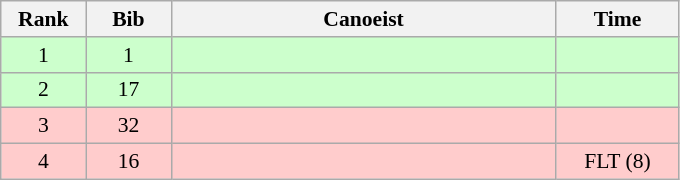<table class="wikitable" style="font-size:90%; text-align:center">
<tr>
<th width="50">Rank</th>
<th width="50">Bib</th>
<th width="250">Canoeist</th>
<th width="75">Time</th>
</tr>
<tr bgcolor="#CCFFCC">
<td>1</td>
<td>1</td>
<td align="left"></td>
<td></td>
</tr>
<tr bgcolor="#CCFFCC">
<td>2</td>
<td>17</td>
<td align="left"></td>
<td></td>
</tr>
<tr bgcolor="#FFCCCC">
<td>3</td>
<td>32</td>
<td align="left"></td>
<td></td>
</tr>
<tr bgcolor="#FFCCCC">
<td>4</td>
<td>16</td>
<td align="left"></td>
<td>FLT (8)</td>
</tr>
</table>
